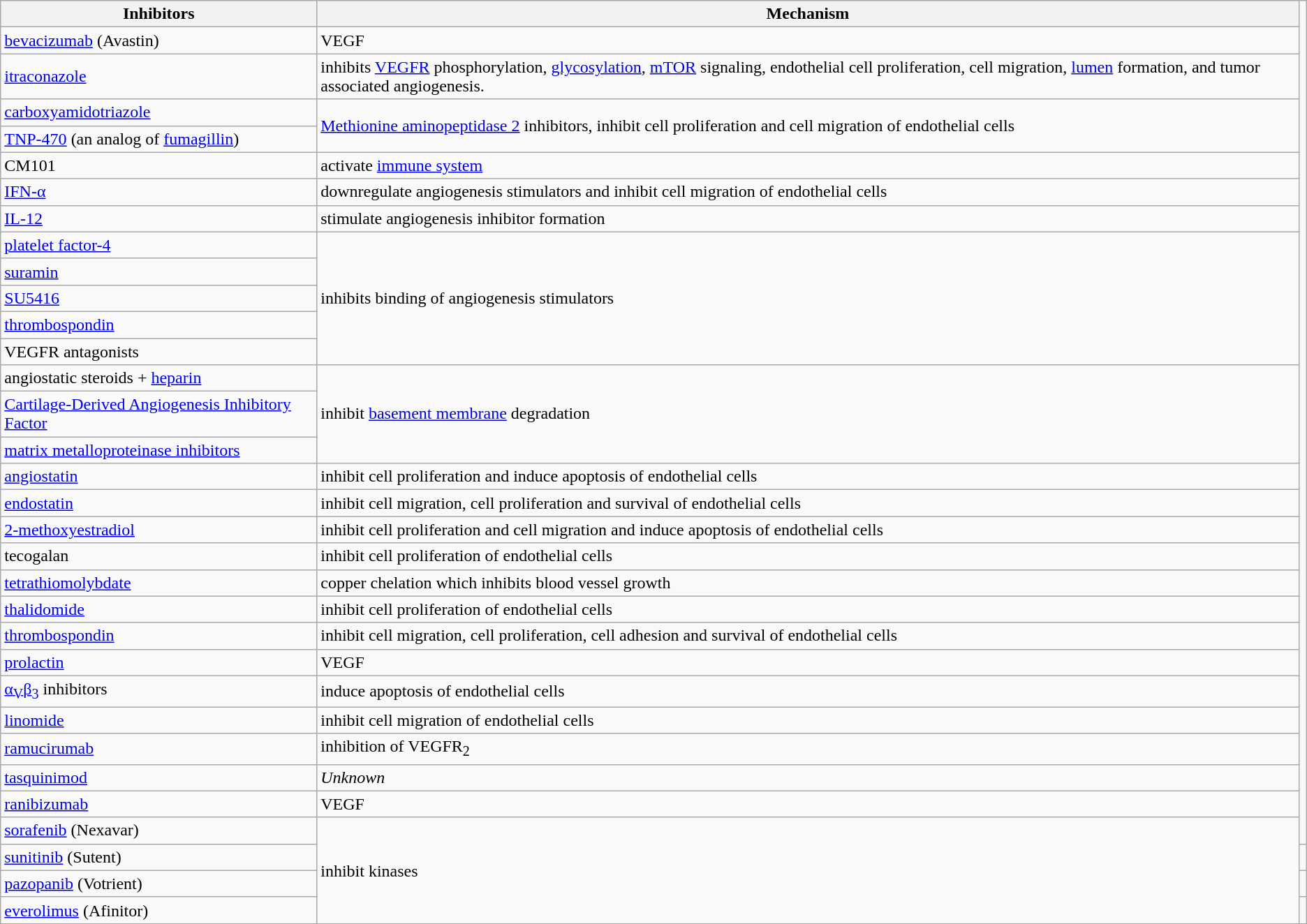<table class="wikitable">
<tr>
<th>Inhibitors</th>
<th>Mechanism</th>
</tr>
<tr>
<td><a href='#'>bevacizumab</a> (Avastin)</td>
<td binds vascular endothelial growth factor>VEGF</td>
</tr>
<tr>
<td><a href='#'>itraconazole</a></td>
<td>inhibits <a href='#'>VEGFR</a> phosphorylation, <a href='#'>glycosylation</a>, <a href='#'>mTOR</a> signaling, endothelial cell proliferation, cell migration, <a href='#'>lumen</a> formation, and tumor associated angiogenesis.</td>
</tr>
<tr>
<td><a href='#'>carboxyamidotriazole</a></td>
<td rowspan=2><a href='#'>Methionine aminopeptidase 2</a> inhibitors, inhibit cell proliferation and cell migration of endothelial cells</td>
</tr>
<tr>
<td><a href='#'>TNP-470</a> (an analog of <a href='#'>fumagillin</a>)</td>
</tr>
<tr>
<td>CM101</td>
<td>activate <a href='#'>immune system</a></td>
</tr>
<tr>
<td><a href='#'>IFN-α</a></td>
<td>downregulate angiogenesis stimulators and inhibit cell migration of endothelial cells</td>
</tr>
<tr>
<td><a href='#'>IL-12</a></td>
<td>stimulate angiogenesis inhibitor formation</td>
</tr>
<tr>
<td><a href='#'>platelet factor-4</a></td>
<td rowspan=5>inhibits binding of angiogenesis stimulators</td>
</tr>
<tr>
<td><a href='#'>suramin</a></td>
</tr>
<tr>
<td><a href='#'>SU5416</a></td>
</tr>
<tr>
<td><a href='#'>thrombospondin</a></td>
</tr>
<tr>
<td>VEGFR antagonists</td>
</tr>
<tr>
<td>angiostatic steroids + <a href='#'>heparin</a></td>
<td rowspan=3>inhibit <a href='#'>basement membrane</a> degradation</td>
</tr>
<tr>
<td><a href='#'>Cartilage-Derived Angiogenesis Inhibitory Factor</a></td>
</tr>
<tr>
<td><a href='#'>matrix metalloproteinase inhibitors</a></td>
</tr>
<tr>
<td><a href='#'>angiostatin</a></td>
<td>inhibit cell proliferation and induce apoptosis of endothelial cells</td>
</tr>
<tr>
<td><a href='#'>endostatin</a></td>
<td>inhibit cell migration, cell proliferation and survival of endothelial cells</td>
</tr>
<tr>
<td><a href='#'>2-methoxyestradiol</a></td>
<td>inhibit cell proliferation and cell migration and induce apoptosis of endothelial cells</td>
</tr>
<tr>
<td>tecogalan</td>
<td>inhibit cell proliferation of endothelial cells</td>
</tr>
<tr>
<td><a href='#'>tetrathiomolybdate</a></td>
<td>copper chelation which inhibits blood vessel growth</td>
</tr>
<tr>
<td><a href='#'>thalidomide</a></td>
<td>inhibit cell proliferation of endothelial cells</td>
</tr>
<tr>
<td><a href='#'>thrombospondin</a></td>
<td>inhibit cell migration, cell proliferation, cell adhesion and survival of endothelial cells</td>
</tr>
<tr>
<td><a href='#'>prolactin</a></td>
<td inhibit bFGF and Vascular endothelial growth factor>VEGF</td>
</tr>
<tr>
<td><a href='#'>α<sub>V</sub>β<sub>3</sub></a> inhibitors</td>
<td>induce apoptosis of endothelial cells</td>
</tr>
<tr>
<td><a href='#'>linomide</a></td>
<td>inhibit cell migration of endothelial cells</td>
</tr>
<tr>
<td><a href='#'>ramucirumab</a></td>
<td>inhibition of VEGFR<sub>2</sub></td>
</tr>
<tr>
<td><a href='#'>tasquinimod</a></td>
<td><em>Unknown</em></td>
</tr>
<tr>
<td><a href='#'>ranibizumab</a></td>
<td>VEGF</td>
</tr>
<tr>
<td><a href='#'>sorafenib</a> (Nexavar)</td>
<td rowspan=4>inhibit kinases</td>
</tr>
<tr>
<td><a href='#'>sunitinib</a> (Sutent)</td>
<td></td>
</tr>
<tr>
<td><a href='#'>pazopanib</a> (Votrient)</td>
<td></td>
</tr>
<tr>
<td><a href='#'>everolimus</a> (Afinitor)</td>
<td></td>
</tr>
</table>
